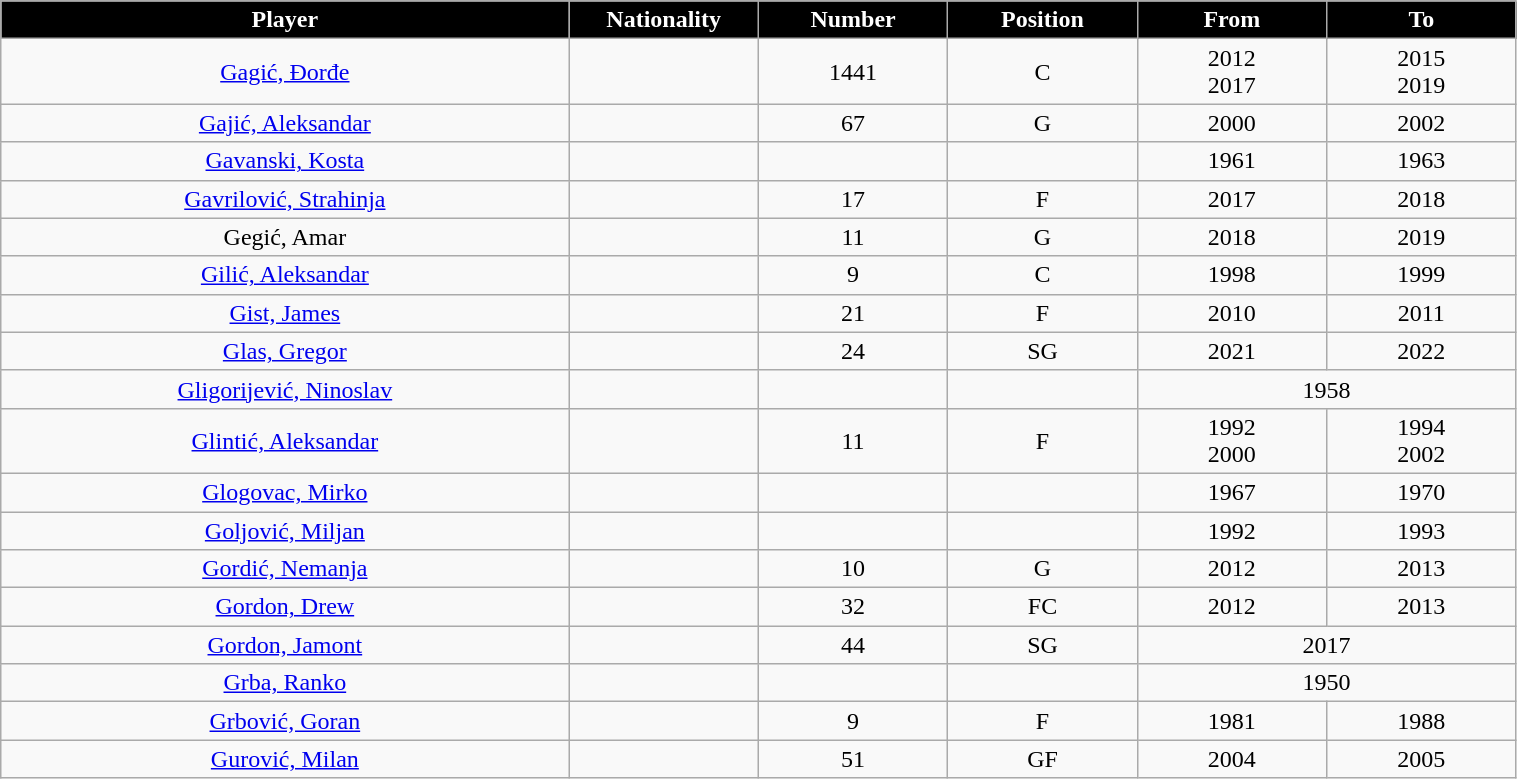<table class="wikitable" style="text-align:center" width="80%">
<tr>
<th style="background:black;color:white;" width="30%">Player</th>
<th style="background:black;color:white;" width="10%">Nationality</th>
<th style="background:black;color:white;" width="10%">Number</th>
<th style="background:black;color:white;" width="10%">Position</th>
<th style="background:black;color:white;" width="10%">From</th>
<th style="background:black;color:white;" width="10%">To</th>
</tr>
<tr>
<td><a href='#'>Gagić, Đorđe</a></td>
<td></td>
<td>1441</td>
<td>C</td>
<td>2012<br>2017</td>
<td>2015<br>2019</td>
</tr>
<tr>
<td><a href='#'>Gajić, Aleksandar</a></td>
<td></td>
<td>67</td>
<td>G</td>
<td>2000</td>
<td>2002</td>
</tr>
<tr>
<td><a href='#'>Gavanski, Kosta</a></td>
<td></td>
<td></td>
<td></td>
<td>1961</td>
<td>1963</td>
</tr>
<tr>
<td><a href='#'>Gavrilović, Strahinja</a></td>
<td></td>
<td>17</td>
<td>F</td>
<td>2017</td>
<td>2018</td>
</tr>
<tr>
<td>Gegić, Amar</td>
<td></td>
<td>11</td>
<td>G</td>
<td>2018</td>
<td>2019</td>
</tr>
<tr>
<td><a href='#'>Gilić, Aleksandar</a></td>
<td></td>
<td>9</td>
<td>C</td>
<td>1998</td>
<td>1999</td>
</tr>
<tr>
<td><a href='#'>Gist, James</a></td>
<td></td>
<td>21</td>
<td>F</td>
<td>2010</td>
<td>2011</td>
</tr>
<tr>
<td><a href='#'>Glas, Gregor</a></td>
<td></td>
<td>24</td>
<td>SG</td>
<td>2021</td>
<td>2022</td>
</tr>
<tr>
<td><a href='#'>Gligorijević, Ninoslav</a></td>
<td></td>
<td></td>
<td></td>
<td colspan="2">1958</td>
</tr>
<tr>
<td><a href='#'>Glintić, Aleksandar</a></td>
<td></td>
<td>11</td>
<td>F</td>
<td>1992<br>2000</td>
<td>1994<br>2002</td>
</tr>
<tr>
<td><a href='#'>Glogovac, Mirko</a></td>
<td></td>
<td></td>
<td></td>
<td>1967</td>
<td>1970</td>
</tr>
<tr>
<td><a href='#'>Goljović, Miljan</a></td>
<td></td>
<td></td>
<td></td>
<td>1992</td>
<td>1993</td>
</tr>
<tr>
<td><a href='#'>Gordić, Nemanja</a></td>
<td></td>
<td>10</td>
<td>G</td>
<td>2012</td>
<td>2013</td>
</tr>
<tr>
<td><a href='#'>Gordon, Drew</a></td>
<td></td>
<td>32</td>
<td>FC</td>
<td>2012</td>
<td>2013</td>
</tr>
<tr>
<td><a href='#'>Gordon, Jamont</a></td>
<td></td>
<td>44</td>
<td>SG</td>
<td colspan="2">2017</td>
</tr>
<tr>
<td><a href='#'>Grba, Ranko</a></td>
<td></td>
<td></td>
<td></td>
<td colspan="2">1950</td>
</tr>
<tr>
<td><a href='#'>Grbović, Goran</a></td>
<td></td>
<td>9</td>
<td>F</td>
<td>1981</td>
<td>1988</td>
</tr>
<tr>
<td><a href='#'>Gurović, Milan</a></td>
<td></td>
<td>51</td>
<td>GF</td>
<td>2004</td>
<td>2005</td>
</tr>
</table>
